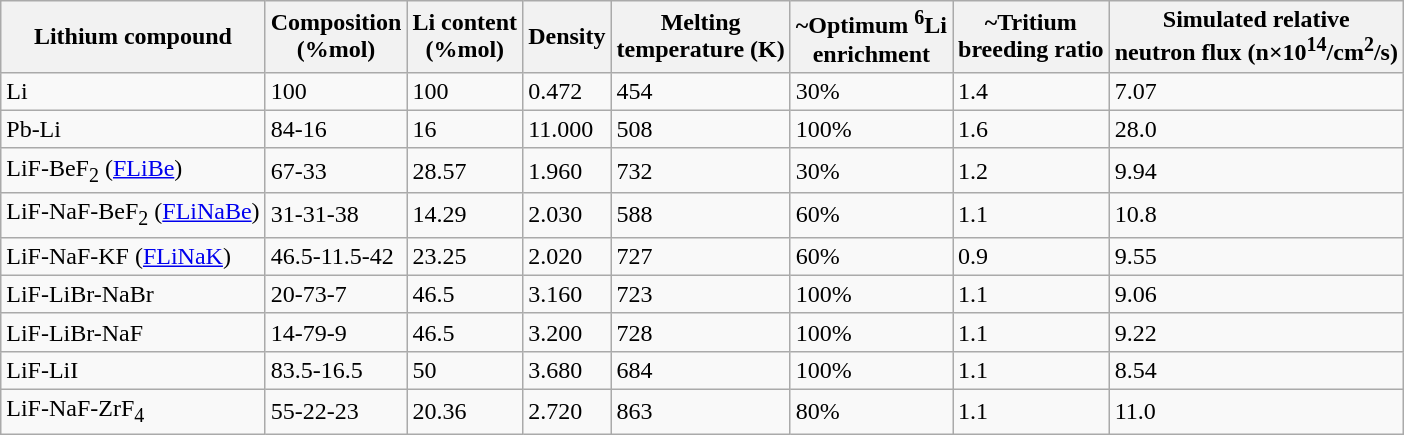<table class="wikitable sortable">
<tr>
<th>Lithium compound</th>
<th>Composition<br>(%mol)</th>
<th>Li content<br>(%mol)</th>
<th>Density</th>
<th>Melting<br>temperature (K)</th>
<th>~Optimum <sup>6</sup>Li<br>enrichment</th>
<th>~Tritium<br>breeding ratio</th>
<th>Simulated relative<br>neutron flux (n×10<sup>14</sup>/cm<sup>2</sup>/s)</th>
</tr>
<tr>
<td>Li</td>
<td>100</td>
<td>100</td>
<td>0.472</td>
<td>454</td>
<td>30%</td>
<td>1.4</td>
<td>7.07</td>
</tr>
<tr>
<td>Pb-Li</td>
<td>84-16</td>
<td>16</td>
<td>11.000</td>
<td>508</td>
<td>100%</td>
<td>1.6</td>
<td>28.0</td>
</tr>
<tr>
<td>LiF-BeF<sub>2</sub> (<a href='#'>FLiBe</a>)</td>
<td>67-33</td>
<td>28.57</td>
<td>1.960</td>
<td>732</td>
<td>30%</td>
<td>1.2</td>
<td>9.94</td>
</tr>
<tr>
<td>LiF-NaF-BeF<sub>2</sub> (<a href='#'>FLiNaBe</a>)</td>
<td>31-31-38</td>
<td>14.29</td>
<td>2.030</td>
<td>588</td>
<td>60%</td>
<td>1.1</td>
<td>10.8</td>
</tr>
<tr>
<td>LiF-NaF-KF (<a href='#'>FLiNaK</a>)</td>
<td>46.5-11.5-42</td>
<td>23.25</td>
<td>2.020</td>
<td>727</td>
<td>60%</td>
<td>0.9</td>
<td>9.55</td>
</tr>
<tr>
<td>LiF-LiBr-NaBr</td>
<td>20-73-7</td>
<td>46.5</td>
<td>3.160</td>
<td>723</td>
<td>100%</td>
<td>1.1</td>
<td>9.06</td>
</tr>
<tr>
<td>LiF-LiBr-NaF</td>
<td>14-79-9</td>
<td>46.5</td>
<td>3.200</td>
<td>728</td>
<td>100%</td>
<td>1.1</td>
<td>9.22</td>
</tr>
<tr>
<td>LiF-LiI</td>
<td>83.5-16.5</td>
<td>50</td>
<td>3.680</td>
<td>684</td>
<td>100%</td>
<td>1.1</td>
<td>8.54</td>
</tr>
<tr>
<td>LiF-NaF-ZrF<sub>4</sub></td>
<td>55-22-23</td>
<td>20.36</td>
<td>2.720</td>
<td>863</td>
<td>80%</td>
<td>1.1</td>
<td>11.0</td>
</tr>
</table>
